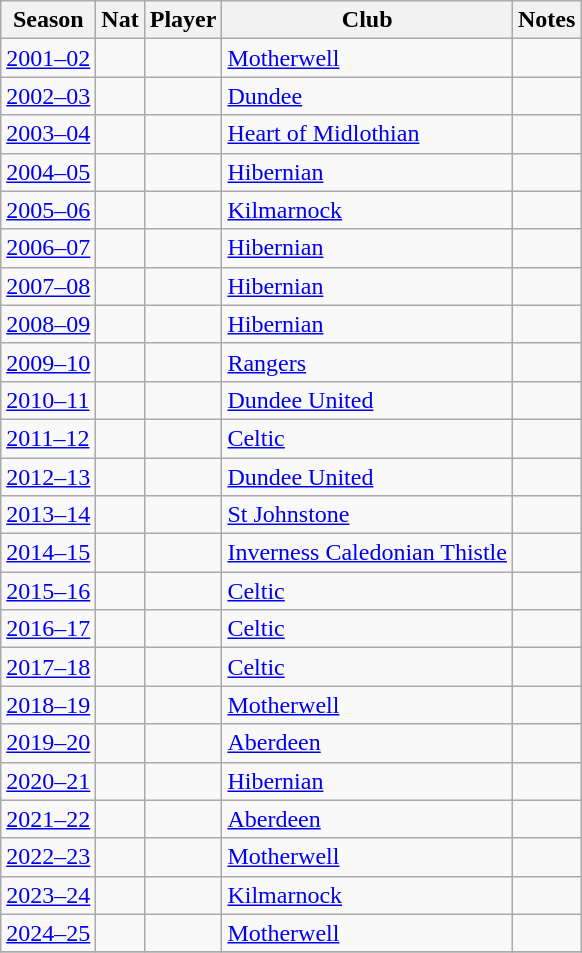<table class="sortable wikitable" style="text-align: left;">
<tr>
<th>Season</th>
<th>Nat</th>
<th>Player</th>
<th>Club</th>
<th class="unsortable">Notes</th>
</tr>
<tr>
<td><a href='#'>2001–02</a></td>
<td></td>
<td></td>
<td><a href='#'>Motherwell</a></td>
<td></td>
</tr>
<tr>
<td><a href='#'>2002–03</a></td>
<td></td>
<td></td>
<td><a href='#'>Dundee</a></td>
<td></td>
</tr>
<tr>
<td><a href='#'>2003–04</a></td>
<td></td>
<td></td>
<td><a href='#'>Heart of Midlothian</a></td>
<td></td>
</tr>
<tr>
<td><a href='#'>2004–05</a></td>
<td></td>
<td></td>
<td><a href='#'>Hibernian</a></td>
<td></td>
</tr>
<tr>
<td><a href='#'>2005–06</a></td>
<td></td>
<td></td>
<td><a href='#'>Kilmarnock</a></td>
<td></td>
</tr>
<tr>
<td><a href='#'>2006–07</a></td>
<td></td>
<td></td>
<td><a href='#'>Hibernian</a></td>
<td></td>
</tr>
<tr>
<td><a href='#'>2007–08</a></td>
<td></td>
<td></td>
<td><a href='#'>Hibernian</a></td>
<td></td>
</tr>
<tr>
<td><a href='#'>2008–09</a></td>
<td></td>
<td></td>
<td><a href='#'>Hibernian</a></td>
<td></td>
</tr>
<tr>
<td><a href='#'>2009–10</a></td>
<td></td>
<td></td>
<td><a href='#'>Rangers</a></td>
<td></td>
</tr>
<tr>
<td><a href='#'>2010–11</a></td>
<td></td>
<td></td>
<td><a href='#'>Dundee United</a></td>
<td></td>
</tr>
<tr>
<td><a href='#'>2011–12</a></td>
<td></td>
<td></td>
<td><a href='#'>Celtic</a></td>
<td></td>
</tr>
<tr>
<td><a href='#'>2012–13</a></td>
<td></td>
<td></td>
<td><a href='#'>Dundee United</a></td>
<td></td>
</tr>
<tr>
<td><a href='#'>2013–14</a></td>
<td></td>
<td></td>
<td><a href='#'>St Johnstone</a></td>
<td></td>
</tr>
<tr>
<td><a href='#'>2014–15</a></td>
<td></td>
<td></td>
<td><a href='#'>Inverness Caledonian Thistle</a></td>
<td></td>
</tr>
<tr>
<td><a href='#'>2015–16</a></td>
<td></td>
<td></td>
<td><a href='#'>Celtic</a></td>
<td></td>
</tr>
<tr>
<td><a href='#'>2016–17</a></td>
<td></td>
<td></td>
<td><a href='#'>Celtic</a></td>
<td></td>
</tr>
<tr>
<td><a href='#'>2017–18</a></td>
<td></td>
<td></td>
<td><a href='#'>Celtic</a></td>
<td></td>
</tr>
<tr>
<td><a href='#'>2018–19</a></td>
<td></td>
<td></td>
<td><a href='#'>Motherwell</a></td>
<td></td>
</tr>
<tr>
<td><a href='#'>2019–20</a></td>
<td></td>
<td></td>
<td><a href='#'>Aberdeen</a></td>
<td></td>
</tr>
<tr>
<td><a href='#'>2020–21</a></td>
<td></td>
<td></td>
<td><a href='#'>Hibernian</a></td>
<td></td>
</tr>
<tr>
<td><a href='#'>2021–22</a></td>
<td></td>
<td></td>
<td><a href='#'>Aberdeen</a></td>
<td></td>
</tr>
<tr>
<td><a href='#'>2022–23</a></td>
<td></td>
<td></td>
<td><a href='#'>Motherwell</a></td>
<td></td>
</tr>
<tr>
<td><a href='#'>2023–24</a></td>
<td></td>
<td></td>
<td><a href='#'>Kilmarnock</a></td>
<td></td>
</tr>
<tr>
<td><a href='#'>2024–25</a></td>
<td></td>
<td></td>
<td><a href='#'>Motherwell</a></td>
<td></td>
</tr>
<tr>
</tr>
</table>
